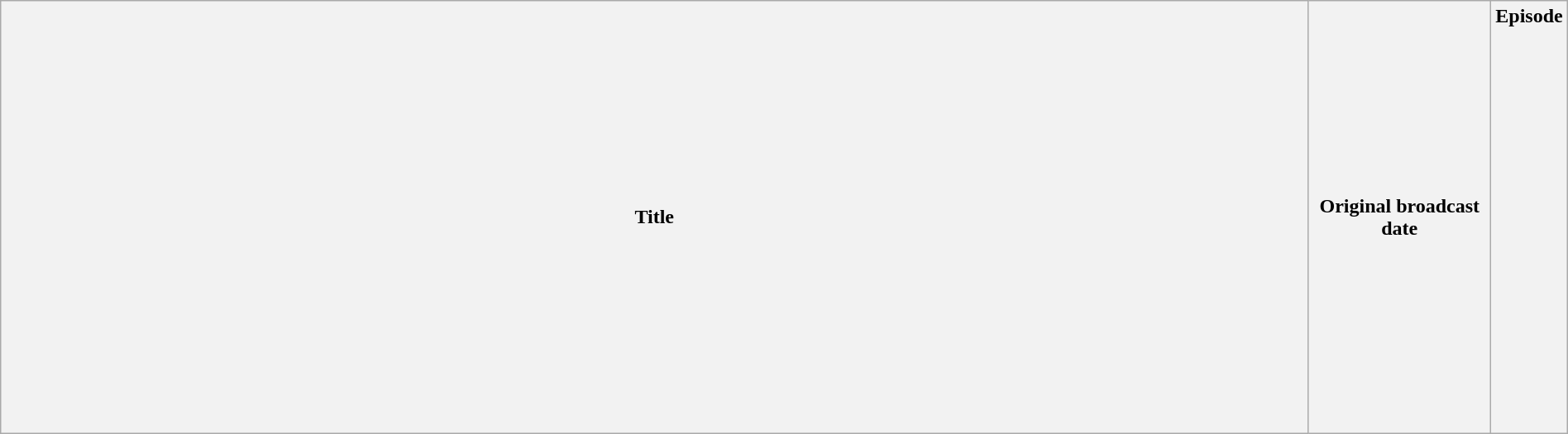<table class="wikitable plainrowheaders" style="width:100%; margin:auto;">
<tr>
<th>Title</th>
<th width="140">Original broadcast date</th>
<th width="40">Episode<br><br><br><br><br><br><br><br><br><br><br><br><br><br><br><br><br><br><br></th>
</tr>
</table>
